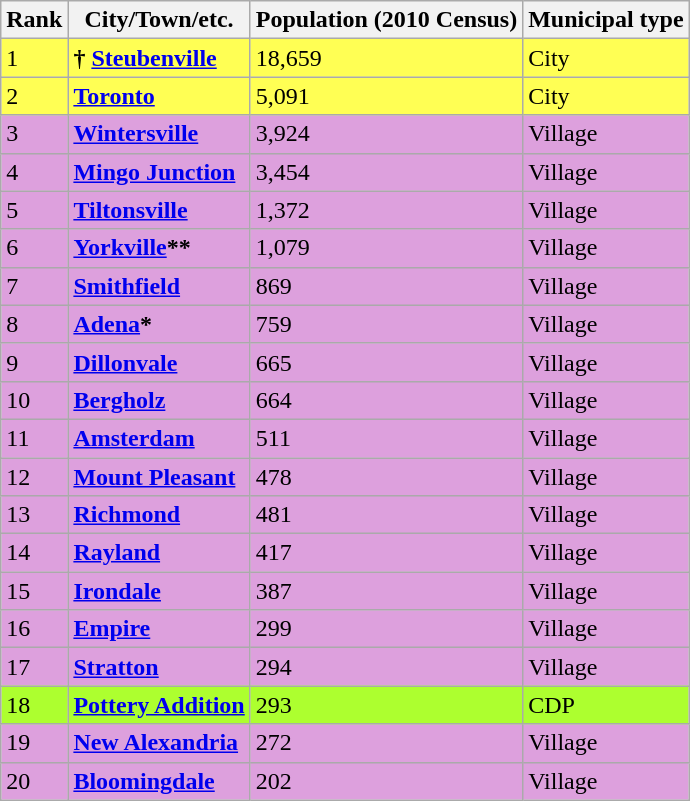<table class="wikitable sortable">
<tr>
<th>Rank</th>
<th>City/Town/etc.</th>
<th>Population (2010 Census)</th>
<th>Municipal type</th>
</tr>
<tr style="background-color:#FFFF54;">
<td>1</td>
<td><strong>† <a href='#'>Steubenville</a></strong></td>
<td>18,659</td>
<td>City</td>
</tr>
<tr style="background-color:#FFFF54;">
<td>2</td>
<td><strong><a href='#'>Toronto</a></strong></td>
<td>5,091</td>
<td>City</td>
</tr>
<tr style="background-color:#DDA0DD;">
<td>3</td>
<td><strong><a href='#'>Wintersville</a></strong></td>
<td>3,924</td>
<td>Village</td>
</tr>
<tr style="background-color:#DDA0DD;">
<td>4</td>
<td><strong><a href='#'>Mingo Junction</a></strong></td>
<td>3,454</td>
<td>Village</td>
</tr>
<tr style="background-color:#DDA0DD;">
<td>5</td>
<td><strong><a href='#'>Tiltonsville</a></strong></td>
<td>1,372</td>
<td>Village</td>
</tr>
<tr style="background-color:#DDA0DD;">
<td>6</td>
<td><strong><a href='#'>Yorkville</a>**</strong></td>
<td>1,079</td>
<td>Village</td>
</tr>
<tr style="background-color:#DDA0DD;">
<td>7</td>
<td><strong><a href='#'>Smithfield</a></strong></td>
<td>869</td>
<td>Village</td>
</tr>
<tr style="background-color:#DDA0DD;">
<td>8</td>
<td><strong><a href='#'>Adena</a>*</strong></td>
<td>759</td>
<td>Village</td>
</tr>
<tr style="background-color:#DDA0DD;">
<td>9</td>
<td><strong><a href='#'>Dillonvale</a></strong></td>
<td>665</td>
<td>Village</td>
</tr>
<tr style="background-color:#DDA0DD;">
<td>10</td>
<td><strong><a href='#'>Bergholz</a></strong></td>
<td>664</td>
<td>Village</td>
</tr>
<tr style="background-color:#DDA0DD;">
<td>11</td>
<td><strong><a href='#'>Amsterdam</a></strong></td>
<td>511</td>
<td>Village</td>
</tr>
<tr style="background-color:#DDA0DD;">
<td>12</td>
<td><strong><a href='#'>Mount Pleasant</a></strong></td>
<td>478</td>
<td>Village</td>
</tr>
<tr style="background-color:#DDA0DD;">
<td>13</td>
<td><strong><a href='#'>Richmond</a></strong></td>
<td>481</td>
<td>Village</td>
</tr>
<tr style="background-color:#DDA0DD;">
<td>14</td>
<td><strong><a href='#'>Rayland</a></strong></td>
<td>417</td>
<td>Village</td>
</tr>
<tr style="background-color:#DDA0DD;">
<td>15</td>
<td><strong><a href='#'>Irondale</a></strong></td>
<td>387</td>
<td>Village</td>
</tr>
<tr style="background-color:#DDA0DD;">
<td>16</td>
<td><strong><a href='#'>Empire</a></strong></td>
<td>299</td>
<td>Village</td>
</tr>
<tr style="background-color:#DDA0DD;">
<td>17</td>
<td><strong><a href='#'>Stratton</a></strong></td>
<td>294</td>
<td>Village</td>
</tr>
<tr style="background-color:#ADFF2F;">
<td>18</td>
<td><strong><a href='#'>Pottery Addition</a></strong></td>
<td>293</td>
<td>CDP</td>
</tr>
<tr style="background-color:#DDA0DD;">
<td>19</td>
<td><strong><a href='#'>New Alexandria</a></strong></td>
<td>272</td>
<td>Village</td>
</tr>
<tr style="background-color:#DDA0DD;">
<td>20</td>
<td><strong><a href='#'>Bloomingdale</a></strong></td>
<td>202</td>
<td>Village</td>
</tr>
</table>
